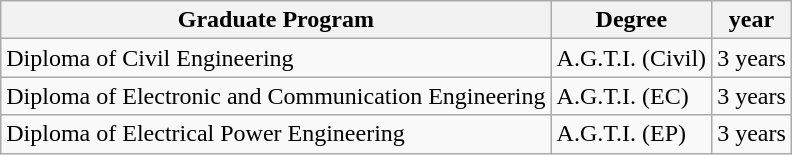<table class="wikitable">
<tr>
<th>Graduate Program</th>
<th>Degree</th>
<th>year</th>
</tr>
<tr>
<td>Diploma of Civil Engineering</td>
<td>A.G.T.I. (Civil)</td>
<td>3 years</td>
</tr>
<tr>
<td>Diploma of Electronic and Communication Engineering</td>
<td>A.G.T.I. (EC)</td>
<td>3 years</td>
</tr>
<tr>
<td>Diploma of Electrical Power Engineering</td>
<td>A.G.T.I. (EP)</td>
<td>3 years</td>
</tr>
</table>
